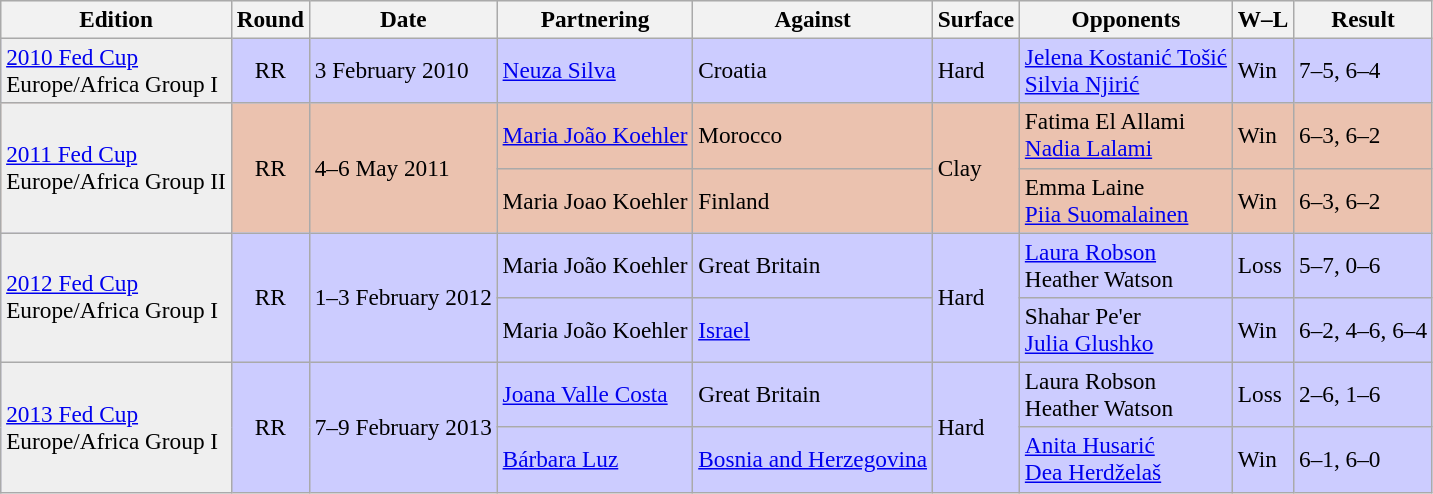<table class="wikitable" style="font-size:97%;">
<tr bgcolor="#eeeeee">
<th>Edition</th>
<th>Round</th>
<th>Date</th>
<th>Partnering</th>
<th>Against</th>
<th>Surface</th>
<th>Opponents</th>
<th>W–L</th>
<th>Result</th>
</tr>
<tr bgcolor="#CCCCFF">
<td bgcolor=#efefef><a href='#'>2010 Fed Cup</a><br>Europe/Africa Group I</td>
<td align=center>RR</td>
<td>3 February 2010</td>
<td><a href='#'>Neuza Silva</a></td>
<td> Croatia</td>
<td>Hard</td>
<td><a href='#'>Jelena Kostanić Tošić</a> <br> <a href='#'>Silvia Njirić</a></td>
<td>Win</td>
<td>7–5, 6–4</td>
</tr>
<tr bgcolor="#EBC2AF">
<td rowspan=2 bgcolor=#efefef><a href='#'>2011 Fed Cup</a><br>Europe/Africa Group II</td>
<td rowspan=2 align=center>RR</td>
<td rowspan=2>4–6 May 2011</td>
<td><a href='#'>Maria João Koehler</a></td>
<td> Morocco</td>
<td rowspan=2>Clay</td>
<td>Fatima El Allami <br> <a href='#'>Nadia Lalami</a></td>
<td>Win</td>
<td>6–3, 6–2</td>
</tr>
<tr bgcolor="#EBC2AF">
<td>Maria Joao Koehler</td>
<td> Finland</td>
<td>Emma Laine <br> <a href='#'>Piia Suomalainen</a></td>
<td>Win</td>
<td>6–3, 6–2</td>
</tr>
<tr bgcolor="#CCCCFF">
<td rowspan=2 bgcolor=#efefef><a href='#'>2012 Fed Cup</a><br>Europe/Africa Group I</td>
<td rowspan=2 align=center>RR</td>
<td rowspan=2>1–3 February 2012</td>
<td>Maria João Koehler</td>
<td> Great Britain</td>
<td rowspan=2>Hard</td>
<td><a href='#'>Laura Robson</a> <br> Heather Watson</td>
<td>Loss</td>
<td>5–7, 0–6</td>
</tr>
<tr bgcolor="#CCCCFF">
<td>Maria João Koehler</td>
<td> <a href='#'>Israel</a></td>
<td>Shahar Pe'er <br> <a href='#'>Julia Glushko</a></td>
<td>Win</td>
<td>6–2, 4–6, 6–4</td>
</tr>
<tr bgcolor="#CCCCFF">
<td rowspan=2 bgcolor=#efefef><a href='#'>2013 Fed Cup</a><br>Europe/Africa Group I</td>
<td rowspan=2 align=center>RR</td>
<td rowspan=2>7–9 February 2013</td>
<td><a href='#'>Joana Valle Costa</a></td>
<td> Great Britain</td>
<td rowspan=2>Hard</td>
<td>Laura Robson <br> Heather Watson</td>
<td>Loss</td>
<td>2–6, 1–6</td>
</tr>
<tr bgcolor="#CCCCFF">
<td><a href='#'>Bárbara Luz</a></td>
<td> <a href='#'>Bosnia and Herzegovina</a></td>
<td><a href='#'>Anita Husarić</a> <br> <a href='#'>Dea Herdželaš</a></td>
<td>Win</td>
<td>6–1, 6–0</td>
</tr>
</table>
